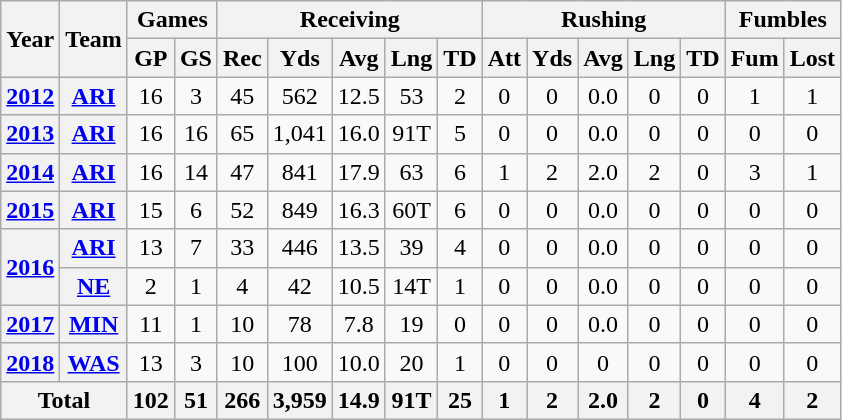<table class=wikitable style="text-align:center;">
<tr>
<th rowspan="2">Year</th>
<th rowspan="2">Team</th>
<th colspan="2">Games</th>
<th colspan="5">Receiving</th>
<th colspan="5">Rushing</th>
<th colspan="2">Fumbles</th>
</tr>
<tr>
<th>GP</th>
<th>GS</th>
<th>Rec</th>
<th>Yds</th>
<th>Avg</th>
<th>Lng</th>
<th>TD</th>
<th>Att</th>
<th>Yds</th>
<th>Avg</th>
<th>Lng</th>
<th>TD</th>
<th>Fum</th>
<th>Lost</th>
</tr>
<tr>
<th><a href='#'>2012</a></th>
<th><a href='#'>ARI</a></th>
<td>16</td>
<td>3</td>
<td>45</td>
<td>562</td>
<td>12.5</td>
<td>53</td>
<td>2</td>
<td>0</td>
<td>0</td>
<td>0.0</td>
<td>0</td>
<td>0</td>
<td>1</td>
<td>1</td>
</tr>
<tr>
<th><a href='#'>2013</a></th>
<th><a href='#'>ARI</a></th>
<td>16</td>
<td>16</td>
<td>65</td>
<td>1,041</td>
<td>16.0</td>
<td>91T</td>
<td>5</td>
<td>0</td>
<td>0</td>
<td>0.0</td>
<td>0</td>
<td>0</td>
<td>0</td>
<td>0</td>
</tr>
<tr>
<th><a href='#'>2014</a></th>
<th><a href='#'>ARI</a></th>
<td>16</td>
<td>14</td>
<td>47</td>
<td>841</td>
<td>17.9</td>
<td>63</td>
<td>6</td>
<td>1</td>
<td>2</td>
<td>2.0</td>
<td>2</td>
<td>0</td>
<td>3</td>
<td>1</td>
</tr>
<tr>
<th><a href='#'>2015</a></th>
<th><a href='#'>ARI</a></th>
<td>15</td>
<td>6</td>
<td>52</td>
<td>849</td>
<td>16.3</td>
<td>60T</td>
<td>6</td>
<td>0</td>
<td>0</td>
<td>0.0</td>
<td>0</td>
<td>0</td>
<td>0</td>
<td>0</td>
</tr>
<tr>
<th rowspan="2"><a href='#'>2016</a></th>
<th><a href='#'>ARI</a></th>
<td>13</td>
<td>7</td>
<td>33</td>
<td>446</td>
<td>13.5</td>
<td>39</td>
<td>4</td>
<td>0</td>
<td>0</td>
<td>0.0</td>
<td>0</td>
<td>0</td>
<td>0</td>
<td>0</td>
</tr>
<tr>
<th><a href='#'>NE</a></th>
<td>2</td>
<td>1</td>
<td>4</td>
<td>42</td>
<td>10.5</td>
<td>14T</td>
<td>1</td>
<td>0</td>
<td>0</td>
<td>0.0</td>
<td>0</td>
<td>0</td>
<td>0</td>
<td>0</td>
</tr>
<tr>
<th><a href='#'>2017</a></th>
<th><a href='#'>MIN</a></th>
<td>11</td>
<td>1</td>
<td>10</td>
<td>78</td>
<td>7.8</td>
<td>19</td>
<td>0</td>
<td>0</td>
<td>0</td>
<td>0.0</td>
<td>0</td>
<td>0</td>
<td>0</td>
<td>0</td>
</tr>
<tr>
<th><a href='#'>2018</a></th>
<th><a href='#'>WAS</a></th>
<td>13</td>
<td>3</td>
<td>10</td>
<td>100</td>
<td>10.0</td>
<td>20</td>
<td>1</td>
<td>0</td>
<td>0</td>
<td>0</td>
<td>0</td>
<td>0</td>
<td>0</td>
<td>0</td>
</tr>
<tr>
<th colspan="2">Total</th>
<th>102</th>
<th>51</th>
<th>266</th>
<th>3,959</th>
<th>14.9</th>
<th>91T</th>
<th>25</th>
<th>1</th>
<th>2</th>
<th>2.0</th>
<th>2</th>
<th>0</th>
<th>4</th>
<th>2</th>
</tr>
</table>
